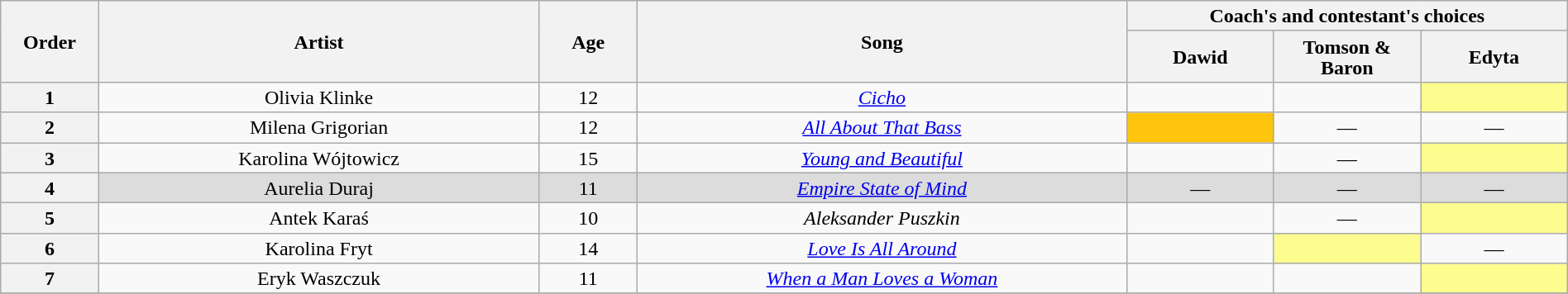<table class="wikitable" style="text-align:center; line-height:17px; width:100%;">
<tr>
<th scope="col" rowspan="2" style="width:04%;">Order</th>
<th scope="col" rowspan="2" style="width:18%;">Artist</th>
<th scope="col" rowspan="2" style="width:04%;">Age</th>
<th scope="col" rowspan="2" style="width:20%;">Song</th>
<th colspan="3">Coach's and contestant's choices</th>
</tr>
<tr>
<th style="width:06%;">Dawid</th>
<th style="width:06%;">Tomson & Baron</th>
<th style="width:06%;">Edyta</th>
</tr>
<tr>
<th>1</th>
<td>Olivia Klinke</td>
<td>12</td>
<td><em><a href='#'>Cicho</a></em></td>
<td><strong></strong></td>
<td><strong></strong></td>
<td style="background:#fdfc8f;"><strong></strong></td>
</tr>
<tr>
<th>2</th>
<td>Milena Grigorian</td>
<td>12</td>
<td><em><a href='#'>All About That Bass</a></em></td>
<td style="background:#FFC40C;"><strong></strong></td>
<td>—</td>
<td>—</td>
</tr>
<tr>
<th>3</th>
<td>Karolina Wójtowicz</td>
<td>15</td>
<td><a href='#'><em>Young and Beautiful</em></a></td>
<td><strong></strong></td>
<td>—</td>
<td style="background:#fdfc8f;"><strong></strong></td>
</tr>
<tr style="background:#DCDCDC;">
<th>4</th>
<td>Aurelia Duraj</td>
<td>11</td>
<td><em><a href='#'>Empire State of Mind</a></em></td>
<td>—</td>
<td>—</td>
<td>—</td>
</tr>
<tr>
<th>5</th>
<td>Antek Karaś</td>
<td>10</td>
<td><em>Aleksander Puszkin</em></td>
<td><strong></strong></td>
<td>—</td>
<td style="background:#fdfc8f;"><strong></strong></td>
</tr>
<tr>
<th>6</th>
<td>Karolina Fryt</td>
<td>14</td>
<td><em><a href='#'>Love Is All Around</a></em></td>
<td><strong></strong></td>
<td style="background:#fdfc8f;"><strong></strong></td>
<td>—</td>
</tr>
<tr>
<th>7</th>
<td>Eryk Waszczuk</td>
<td>11</td>
<td><a href='#'><em>When a Man Loves a Woman</em></a></td>
<td><strong></strong></td>
<td><strong></strong></td>
<td style="background:#fdfc8f;"><strong></strong></td>
</tr>
<tr>
</tr>
</table>
